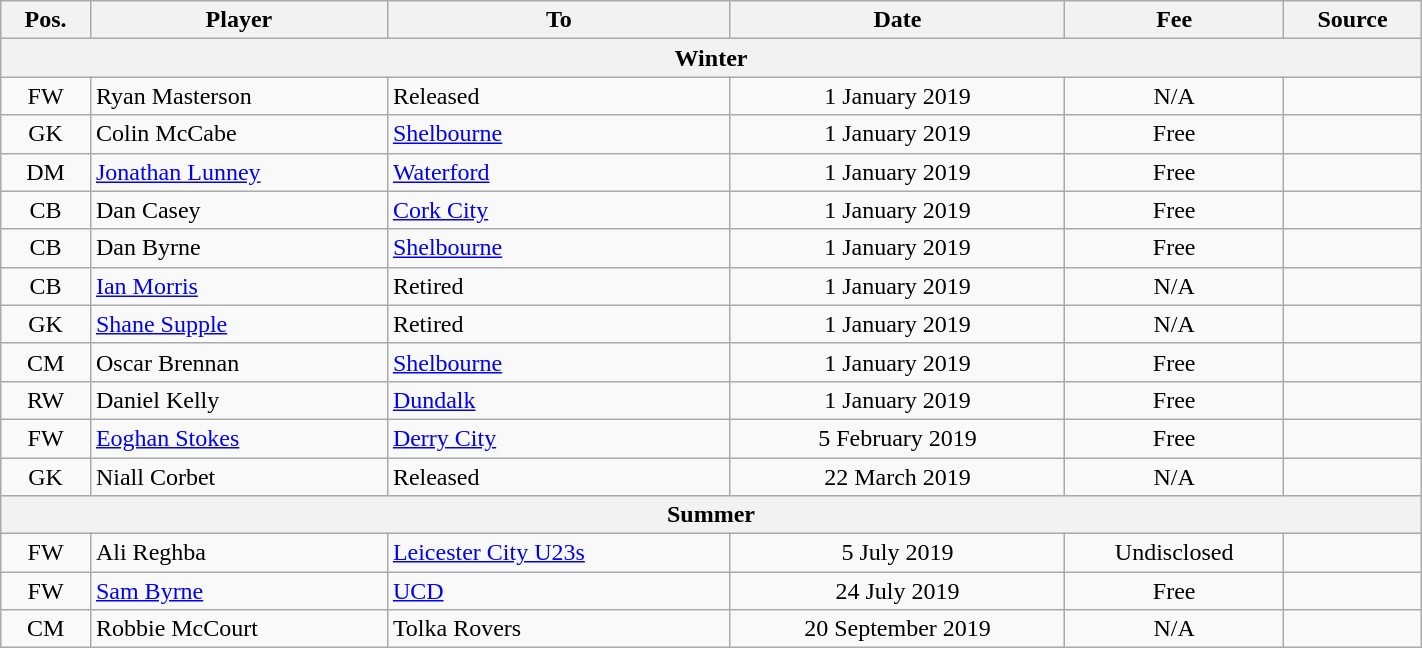<table class="wikitable" style="text-align:center;width:75%;">
<tr>
<th>Pos.</th>
<th>Player</th>
<th>To</th>
<th>Date</th>
<th>Fee</th>
<th>Source</th>
</tr>
<tr>
<th colspan=7>Winter</th>
</tr>
<tr>
<td>FW</td>
<td align=left> Ryan Masterson</td>
<td align=left>Released</td>
<td>1 January 2019</td>
<td>N/A</td>
<td></td>
</tr>
<tr>
<td>GK</td>
<td align=left> Colin McCabe</td>
<td align=left> <a href='#'>Shelbourne</a></td>
<td>1 January 2019</td>
<td>Free</td>
<td></td>
</tr>
<tr>
<td>DM</td>
<td align=left> <a href='#'>Jonathan Lunney</a></td>
<td align=left> <a href='#'>Waterford</a></td>
<td>1 January 2019</td>
<td>Free</td>
<td></td>
</tr>
<tr>
<td>CB</td>
<td align=left> Dan Casey</td>
<td align=left> <a href='#'>Cork City</a></td>
<td>1 January 2019</td>
<td>Free</td>
<td></td>
</tr>
<tr>
<td>CB</td>
<td align=left> Dan Byrne</td>
<td align=left> <a href='#'>Shelbourne</a></td>
<td>1 January 2019</td>
<td>Free</td>
<td></td>
</tr>
<tr>
<td>CB</td>
<td align=left> <a href='#'>Ian Morris</a></td>
<td align=left>Retired</td>
<td>1 January 2019</td>
<td>N/A</td>
<td></td>
</tr>
<tr>
<td>GK</td>
<td align=left> <a href='#'>Shane Supple</a></td>
<td align=left>Retired</td>
<td>1 January 2019</td>
<td>N/A</td>
<td></td>
</tr>
<tr>
<td>CM</td>
<td align=left> Oscar Brennan</td>
<td align=left> <a href='#'>Shelbourne</a></td>
<td>1 January 2019</td>
<td>Free</td>
<td></td>
</tr>
<tr>
<td>RW</td>
<td align=left> Daniel Kelly</td>
<td align=left> <a href='#'>Dundalk</a></td>
<td>1 January 2019</td>
<td>Free</td>
<td></td>
</tr>
<tr>
<td>FW</td>
<td align=left> <a href='#'>Eoghan Stokes</a></td>
<td align=left> <a href='#'>Derry City</a></td>
<td>5 February 2019</td>
<td>Free</td>
<td></td>
</tr>
<tr>
<td>GK</td>
<td align=left> Niall Corbet</td>
<td align=left>Released</td>
<td>22 March 2019</td>
<td>N/A</td>
<td></td>
</tr>
<tr>
<th colspan=7>Summer</th>
</tr>
<tr>
<td>FW</td>
<td align=left> Ali Reghba</td>
<td align=left> <a href='#'>Leicester City U23s</a></td>
<td>5 July 2019</td>
<td>Undisclosed</td>
<td></td>
</tr>
<tr>
<td>FW</td>
<td align=left> <a href='#'>Sam Byrne</a></td>
<td align=left> <a href='#'>UCD</a></td>
<td>24 July 2019</td>
<td>Free</td>
<td></td>
</tr>
<tr>
<td>CM</td>
<td align=left> Robbie McCourt</td>
<td align=left>Tolka Rovers</td>
<td>20 September 2019</td>
<td>N/A</td>
<td></td>
</tr>
</table>
